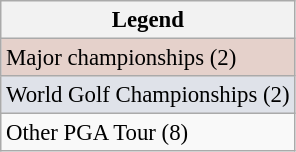<table class="wikitable" style="font-size:95%;">
<tr>
<th>Legend</th>
</tr>
<tr style="background:#e5d1cb;">
<td>Major championships  (2)</td>
</tr>
<tr style="background:#dfe2e9;">
<td>World Golf Championships (2)</td>
</tr>
<tr>
<td>Other PGA Tour (8)</td>
</tr>
</table>
